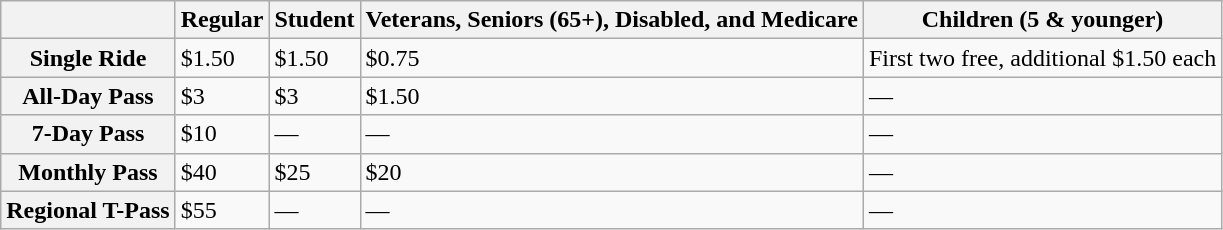<table class="wikitable">
<tr>
<th></th>
<th>Regular</th>
<th>Student</th>
<th>Veterans, Seniors (65+), Disabled, and Medicare</th>
<th>Children (5 & younger)</th>
</tr>
<tr>
<th>Single Ride</th>
<td>$1.50</td>
<td>$1.50</td>
<td>$0.75</td>
<td>First two free, additional $1.50 each</td>
</tr>
<tr>
<th>All-Day Pass</th>
<td>$3</td>
<td>$3</td>
<td>$1.50</td>
<td>—</td>
</tr>
<tr>
<th>7-Day Pass</th>
<td>$10</td>
<td>—</td>
<td>—</td>
<td>—</td>
</tr>
<tr>
<th>Monthly Pass</th>
<td>$40</td>
<td>$25</td>
<td>$20</td>
<td>—</td>
</tr>
<tr>
<th>Regional T-Pass</th>
<td>$55</td>
<td>—</td>
<td>—</td>
<td>—</td>
</tr>
</table>
